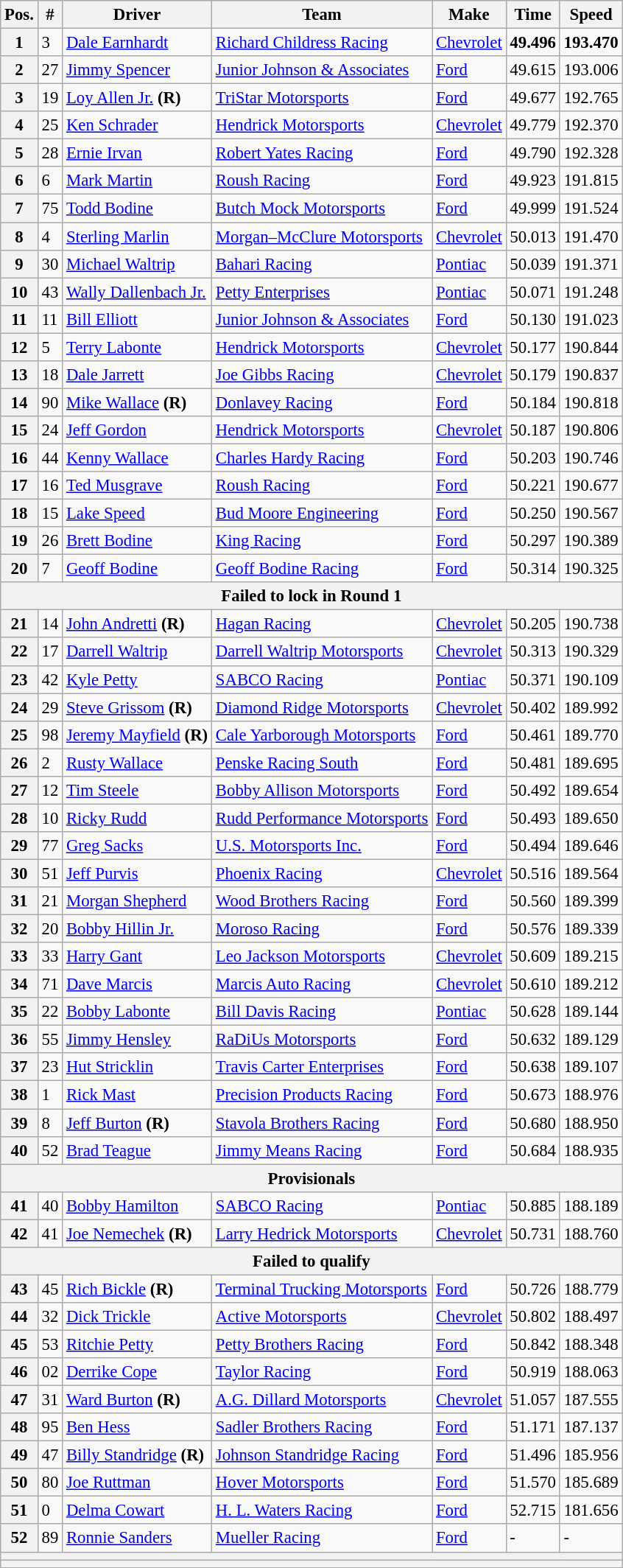<table class="wikitable" style="font-size:95%">
<tr>
<th>Pos.</th>
<th>#</th>
<th>Driver</th>
<th>Team</th>
<th>Make</th>
<th>Time</th>
<th>Speed</th>
</tr>
<tr>
<th>1</th>
<td>3</td>
<td><a href='#'>Dale Earnhardt</a></td>
<td><a href='#'>Richard Childress Racing</a></td>
<td><a href='#'>Chevrolet</a></td>
<td><strong>49.496</strong></td>
<td><strong>193.470</strong></td>
</tr>
<tr>
<th>2</th>
<td>27</td>
<td><a href='#'>Jimmy Spencer</a></td>
<td><a href='#'>Junior Johnson & Associates</a></td>
<td><a href='#'>Ford</a></td>
<td>49.615</td>
<td>193.006</td>
</tr>
<tr>
<th>3</th>
<td>19</td>
<td><a href='#'>Loy Allen Jr.</a> <strong>(R)</strong></td>
<td><a href='#'>TriStar Motorsports</a></td>
<td><a href='#'>Ford</a></td>
<td>49.677</td>
<td>192.765</td>
</tr>
<tr>
<th>4</th>
<td>25</td>
<td><a href='#'>Ken Schrader</a></td>
<td><a href='#'>Hendrick Motorsports</a></td>
<td><a href='#'>Chevrolet</a></td>
<td>49.779</td>
<td>192.370</td>
</tr>
<tr>
<th>5</th>
<td>28</td>
<td><a href='#'>Ernie Irvan</a></td>
<td><a href='#'>Robert Yates Racing</a></td>
<td><a href='#'>Ford</a></td>
<td>49.790</td>
<td>192.328</td>
</tr>
<tr>
<th>6</th>
<td>6</td>
<td><a href='#'>Mark Martin</a></td>
<td><a href='#'>Roush Racing</a></td>
<td><a href='#'>Ford</a></td>
<td>49.923</td>
<td>191.815</td>
</tr>
<tr>
<th>7</th>
<td>75</td>
<td><a href='#'>Todd Bodine</a></td>
<td><a href='#'>Butch Mock Motorsports</a></td>
<td><a href='#'>Ford</a></td>
<td>49.999</td>
<td>191.524</td>
</tr>
<tr>
<th>8</th>
<td>4</td>
<td><a href='#'>Sterling Marlin</a></td>
<td><a href='#'>Morgan–McClure Motorsports</a></td>
<td><a href='#'>Chevrolet</a></td>
<td>50.013</td>
<td>191.470</td>
</tr>
<tr>
<th>9</th>
<td>30</td>
<td><a href='#'>Michael Waltrip</a></td>
<td><a href='#'>Bahari Racing</a></td>
<td><a href='#'>Pontiac</a></td>
<td>50.039</td>
<td>191.371</td>
</tr>
<tr>
<th>10</th>
<td>43</td>
<td><a href='#'>Wally Dallenbach Jr.</a></td>
<td><a href='#'>Petty Enterprises</a></td>
<td><a href='#'>Pontiac</a></td>
<td>50.071</td>
<td>191.248</td>
</tr>
<tr>
<th>11</th>
<td>11</td>
<td><a href='#'>Bill Elliott</a></td>
<td><a href='#'>Junior Johnson & Associates</a></td>
<td><a href='#'>Ford</a></td>
<td>50.130</td>
<td>191.023</td>
</tr>
<tr>
<th>12</th>
<td>5</td>
<td><a href='#'>Terry Labonte</a></td>
<td><a href='#'>Hendrick Motorsports</a></td>
<td><a href='#'>Chevrolet</a></td>
<td>50.177</td>
<td>190.844</td>
</tr>
<tr>
<th>13</th>
<td>18</td>
<td><a href='#'>Dale Jarrett</a></td>
<td><a href='#'>Joe Gibbs Racing</a></td>
<td><a href='#'>Chevrolet</a></td>
<td>50.179</td>
<td>190.837</td>
</tr>
<tr>
<th>14</th>
<td>90</td>
<td><a href='#'>Mike Wallace</a> <strong>(R)</strong></td>
<td><a href='#'>Donlavey Racing</a></td>
<td><a href='#'>Ford</a></td>
<td>50.184</td>
<td>190.818</td>
</tr>
<tr>
<th>15</th>
<td>24</td>
<td><a href='#'>Jeff Gordon</a></td>
<td><a href='#'>Hendrick Motorsports</a></td>
<td><a href='#'>Chevrolet</a></td>
<td>50.187</td>
<td>190.806</td>
</tr>
<tr>
<th>16</th>
<td>44</td>
<td><a href='#'>Kenny Wallace</a></td>
<td><a href='#'>Charles Hardy Racing</a></td>
<td><a href='#'>Ford</a></td>
<td>50.203</td>
<td>190.746</td>
</tr>
<tr>
<th>17</th>
<td>16</td>
<td><a href='#'>Ted Musgrave</a></td>
<td><a href='#'>Roush Racing</a></td>
<td><a href='#'>Ford</a></td>
<td>50.221</td>
<td>190.677</td>
</tr>
<tr>
<th>18</th>
<td>15</td>
<td><a href='#'>Lake Speed</a></td>
<td><a href='#'>Bud Moore Engineering</a></td>
<td><a href='#'>Ford</a></td>
<td>50.250</td>
<td>190.567</td>
</tr>
<tr>
<th>19</th>
<td>26</td>
<td><a href='#'>Brett Bodine</a></td>
<td><a href='#'>King Racing</a></td>
<td><a href='#'>Ford</a></td>
<td>50.297</td>
<td>190.389</td>
</tr>
<tr>
<th>20</th>
<td>7</td>
<td><a href='#'>Geoff Bodine</a></td>
<td><a href='#'>Geoff Bodine Racing</a></td>
<td><a href='#'>Ford</a></td>
<td>50.314</td>
<td>190.325</td>
</tr>
<tr>
<th colspan="7">Failed to lock in Round 1</th>
</tr>
<tr>
<th>21</th>
<td>14</td>
<td><a href='#'>John Andretti</a> <strong>(R)</strong></td>
<td><a href='#'>Hagan Racing</a></td>
<td><a href='#'>Chevrolet</a></td>
<td>50.205</td>
<td>190.738</td>
</tr>
<tr>
<th>22</th>
<td>17</td>
<td><a href='#'>Darrell Waltrip</a></td>
<td><a href='#'>Darrell Waltrip Motorsports</a></td>
<td><a href='#'>Chevrolet</a></td>
<td>50.313</td>
<td>190.329</td>
</tr>
<tr>
<th>23</th>
<td>42</td>
<td><a href='#'>Kyle Petty</a></td>
<td><a href='#'>SABCO Racing</a></td>
<td><a href='#'>Pontiac</a></td>
<td>50.371</td>
<td>190.109</td>
</tr>
<tr>
<th>24</th>
<td>29</td>
<td><a href='#'>Steve Grissom</a> <strong>(R)</strong></td>
<td><a href='#'>Diamond Ridge Motorsports</a></td>
<td><a href='#'>Chevrolet</a></td>
<td>50.402</td>
<td>189.992</td>
</tr>
<tr>
<th>25</th>
<td>98</td>
<td><a href='#'>Jeremy Mayfield</a> <strong>(R)</strong></td>
<td><a href='#'>Cale Yarborough Motorsports</a></td>
<td><a href='#'>Ford</a></td>
<td>50.461</td>
<td>189.770</td>
</tr>
<tr>
<th>26</th>
<td>2</td>
<td><a href='#'>Rusty Wallace</a></td>
<td><a href='#'>Penske Racing South</a></td>
<td><a href='#'>Ford</a></td>
<td>50.481</td>
<td>189.695</td>
</tr>
<tr>
<th>27</th>
<td>12</td>
<td><a href='#'>Tim Steele</a></td>
<td><a href='#'>Bobby Allison Motorsports</a></td>
<td><a href='#'>Ford</a></td>
<td>50.492</td>
<td>189.654</td>
</tr>
<tr>
<th>28</th>
<td>10</td>
<td><a href='#'>Ricky Rudd</a></td>
<td><a href='#'>Rudd Performance Motorsports</a></td>
<td><a href='#'>Ford</a></td>
<td>50.493</td>
<td>189.650</td>
</tr>
<tr>
<th>29</th>
<td>77</td>
<td><a href='#'>Greg Sacks</a></td>
<td><a href='#'>U.S. Motorsports Inc.</a></td>
<td><a href='#'>Ford</a></td>
<td>50.494</td>
<td>189.646</td>
</tr>
<tr>
<th>30</th>
<td>51</td>
<td><a href='#'>Jeff Purvis</a></td>
<td><a href='#'>Phoenix Racing</a></td>
<td><a href='#'>Chevrolet</a></td>
<td>50.516</td>
<td>189.564</td>
</tr>
<tr>
<th>31</th>
<td>21</td>
<td><a href='#'>Morgan Shepherd</a></td>
<td><a href='#'>Wood Brothers Racing</a></td>
<td><a href='#'>Ford</a></td>
<td>50.560</td>
<td>189.399</td>
</tr>
<tr>
<th>32</th>
<td>20</td>
<td><a href='#'>Bobby Hillin Jr.</a></td>
<td><a href='#'>Moroso Racing</a></td>
<td><a href='#'>Ford</a></td>
<td>50.576</td>
<td>189.339</td>
</tr>
<tr>
<th>33</th>
<td>33</td>
<td><a href='#'>Harry Gant</a></td>
<td><a href='#'>Leo Jackson Motorsports</a></td>
<td><a href='#'>Chevrolet</a></td>
<td>50.609</td>
<td>189.215</td>
</tr>
<tr>
<th>34</th>
<td>71</td>
<td><a href='#'>Dave Marcis</a></td>
<td><a href='#'>Marcis Auto Racing</a></td>
<td><a href='#'>Chevrolet</a></td>
<td>50.610</td>
<td>189.212</td>
</tr>
<tr>
<th>35</th>
<td>22</td>
<td><a href='#'>Bobby Labonte</a></td>
<td><a href='#'>Bill Davis Racing</a></td>
<td><a href='#'>Pontiac</a></td>
<td>50.628</td>
<td>189.144</td>
</tr>
<tr>
<th>36</th>
<td>55</td>
<td><a href='#'>Jimmy Hensley</a></td>
<td><a href='#'>RaDiUs Motorsports</a></td>
<td><a href='#'>Ford</a></td>
<td>50.632</td>
<td>189.129</td>
</tr>
<tr>
<th>37</th>
<td>23</td>
<td><a href='#'>Hut Stricklin</a></td>
<td><a href='#'>Travis Carter Enterprises</a></td>
<td><a href='#'>Ford</a></td>
<td>50.638</td>
<td>189.107</td>
</tr>
<tr>
<th>38</th>
<td>1</td>
<td><a href='#'>Rick Mast</a></td>
<td><a href='#'>Precision Products Racing</a></td>
<td><a href='#'>Ford</a></td>
<td>50.673</td>
<td>188.976</td>
</tr>
<tr>
<th>39</th>
<td>8</td>
<td><a href='#'>Jeff Burton</a> <strong>(R)</strong></td>
<td><a href='#'>Stavola Brothers Racing</a></td>
<td><a href='#'>Ford</a></td>
<td>50.680</td>
<td>188.950</td>
</tr>
<tr>
<th>40</th>
<td>52</td>
<td><a href='#'>Brad Teague</a></td>
<td><a href='#'>Jimmy Means Racing</a></td>
<td><a href='#'>Ford</a></td>
<td>50.684</td>
<td>188.935</td>
</tr>
<tr>
<th colspan="7">Provisionals</th>
</tr>
<tr>
<th>41</th>
<td>40</td>
<td><a href='#'>Bobby Hamilton</a></td>
<td><a href='#'>SABCO Racing</a></td>
<td><a href='#'>Pontiac</a></td>
<td>50.885</td>
<td>188.189</td>
</tr>
<tr>
<th>42</th>
<td>41</td>
<td><a href='#'>Joe Nemechek</a> <strong>(R)</strong></td>
<td><a href='#'>Larry Hedrick Motorsports</a></td>
<td><a href='#'>Chevrolet</a></td>
<td>50.731</td>
<td>188.760</td>
</tr>
<tr>
<th colspan="7">Failed to qualify</th>
</tr>
<tr>
<th>43</th>
<td>45</td>
<td><a href='#'>Rich Bickle</a> <strong>(R)</strong></td>
<td><a href='#'>Terminal Trucking Motorsports</a></td>
<td><a href='#'>Ford</a></td>
<td>50.726</td>
<td>188.779</td>
</tr>
<tr>
<th>44</th>
<td>32</td>
<td><a href='#'>Dick Trickle</a></td>
<td><a href='#'>Active Motorsports</a></td>
<td><a href='#'>Chevrolet</a></td>
<td>50.802</td>
<td>188.497</td>
</tr>
<tr>
<th>45</th>
<td>53</td>
<td><a href='#'>Ritchie Petty</a></td>
<td><a href='#'>Petty Brothers Racing</a></td>
<td><a href='#'>Ford</a></td>
<td>50.842</td>
<td>188.348</td>
</tr>
<tr>
<th>46</th>
<td>02</td>
<td><a href='#'>Derrike Cope</a></td>
<td><a href='#'>Taylor Racing</a></td>
<td><a href='#'>Ford</a></td>
<td>50.919</td>
<td>188.063</td>
</tr>
<tr>
<th>47</th>
<td>31</td>
<td><a href='#'>Ward Burton</a> <strong>(R)</strong></td>
<td><a href='#'>A.G. Dillard Motorsports</a></td>
<td><a href='#'>Chevrolet</a></td>
<td>51.057</td>
<td>187.555</td>
</tr>
<tr>
<th>48</th>
<td>95</td>
<td><a href='#'>Ben Hess</a></td>
<td><a href='#'>Sadler Brothers Racing</a></td>
<td><a href='#'>Ford</a></td>
<td>51.171</td>
<td>187.137</td>
</tr>
<tr>
<th>49</th>
<td>47</td>
<td><a href='#'>Billy Standridge</a> <strong>(R)</strong></td>
<td><a href='#'>Johnson Standridge Racing</a></td>
<td><a href='#'>Ford</a></td>
<td>51.496</td>
<td>185.956</td>
</tr>
<tr>
<th>50</th>
<td>80</td>
<td><a href='#'>Joe Ruttman</a></td>
<td><a href='#'>Hover Motorsports</a></td>
<td><a href='#'>Ford</a></td>
<td>51.570</td>
<td>185.689</td>
</tr>
<tr>
<th>51</th>
<td>0</td>
<td><a href='#'>Delma Cowart</a></td>
<td><a href='#'>H. L. Waters Racing</a></td>
<td><a href='#'>Ford</a></td>
<td>52.715</td>
<td>181.656</td>
</tr>
<tr>
<th>52</th>
<td>89</td>
<td><a href='#'>Ronnie Sanders</a></td>
<td><a href='#'>Mueller Racing</a></td>
<td><a href='#'>Ford</a></td>
<td>-</td>
<td>-</td>
</tr>
<tr>
<th colspan="7"></th>
</tr>
<tr>
<th colspan="7"></th>
</tr>
</table>
